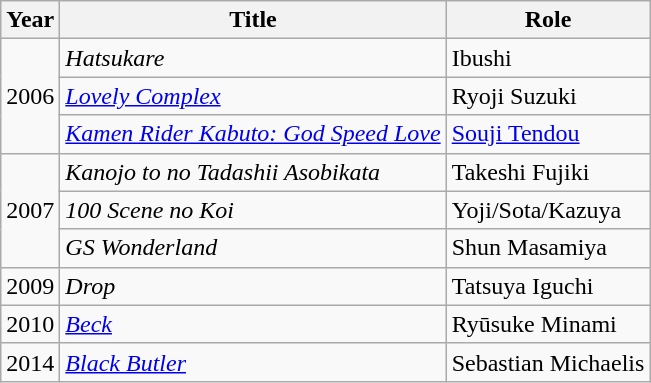<table class="wikitable">
<tr>
<th>Year</th>
<th>Title</th>
<th>Role</th>
</tr>
<tr>
<td rowspan=3>2006</td>
<td><em>Hatsukare</em></td>
<td>Ibushi</td>
</tr>
<tr>
<td><em><a href='#'>Lovely Complex</a></em></td>
<td>Ryoji Suzuki</td>
</tr>
<tr>
<td><em><a href='#'>Kamen Rider Kabuto: God Speed Love</a></em></td>
<td><a href='#'>Souji Tendou</a></td>
</tr>
<tr>
<td rowspan=3>2007</td>
<td><em>Kanojo to no Tadashii Asobikata</em></td>
<td>Takeshi Fujiki</td>
</tr>
<tr>
<td><em>100 Scene no Koi</em></td>
<td>Yoji/Sota/Kazuya</td>
</tr>
<tr>
<td><em>GS Wonderland</em></td>
<td>Shun Masamiya</td>
</tr>
<tr>
<td>2009</td>
<td><em>Drop</em></td>
<td>Tatsuya Iguchi</td>
</tr>
<tr>
<td>2010</td>
<td><em><a href='#'>Beck</a></em></td>
<td>Ryūsuke Minami</td>
</tr>
<tr>
<td>2014</td>
<td><em><a href='#'>Black Butler</a></em></td>
<td>Sebastian Michaelis</td>
</tr>
</table>
